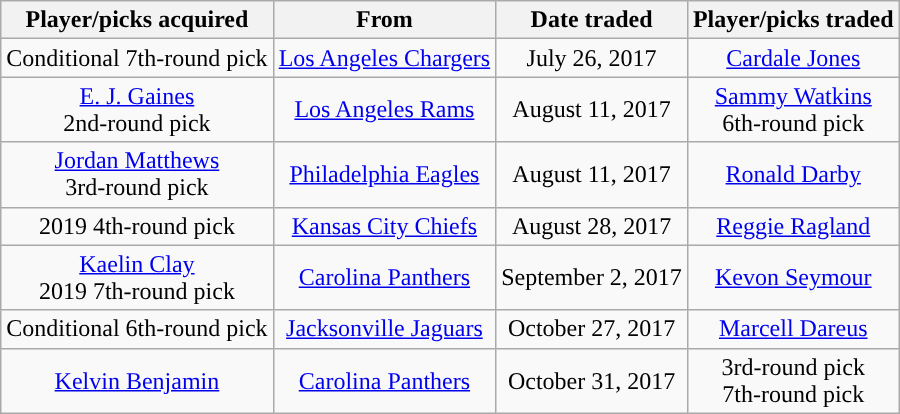<table class="wikitable sortable" style="text-align: center">
<tr>
<th>Player/picks acquired</th>
<th>From</th>
<th>Date traded</th>
<th>Player/picks traded</th>
</tr>
<tr>
<td>Conditional 7th-round pick</td>
<td><a href='#'>Los Angeles Chargers</a></td>
<td>July 26, 2017</td>
<td><a href='#'>Cardale Jones</a></td>
</tr>
<tr>
<td><a href='#'>E. J. Gaines</a><br>2nd-round pick</td>
<td><a href='#'>Los Angeles Rams</a></td>
<td>August 11, 2017</td>
<td><a href='#'>Sammy Watkins</a><br>6th-round pick</td>
</tr>
<tr>
<td><a href='#'>Jordan Matthews</a><br>3rd-round pick</td>
<td><a href='#'>Philadelphia Eagles</a></td>
<td>August 11, 2017</td>
<td><a href='#'>Ronald Darby</a></td>
</tr>
<tr>
<td>2019 4th-round pick</td>
<td><a href='#'>Kansas City Chiefs</a></td>
<td>August 28, 2017</td>
<td><a href='#'>Reggie Ragland</a></td>
</tr>
<tr>
<td><a href='#'>Kaelin Clay</a><br>2019 7th-round pick</td>
<td><a href='#'>Carolina Panthers</a></td>
<td>September 2, 2017</td>
<td><a href='#'>Kevon Seymour</a></td>
</tr>
<tr>
<td>Conditional 6th-round pick</td>
<td><a href='#'>Jacksonville Jaguars</a></td>
<td>October 27, 2017</td>
<td><a href='#'>Marcell Dareus</a></td>
</tr>
<tr>
<td><a href='#'>Kelvin Benjamin</a></td>
<td><a href='#'>Carolina Panthers</a></td>
<td>October 31, 2017</td>
<td>3rd-round pick<br> 7th-round pick</td>
</tr>
</table>
